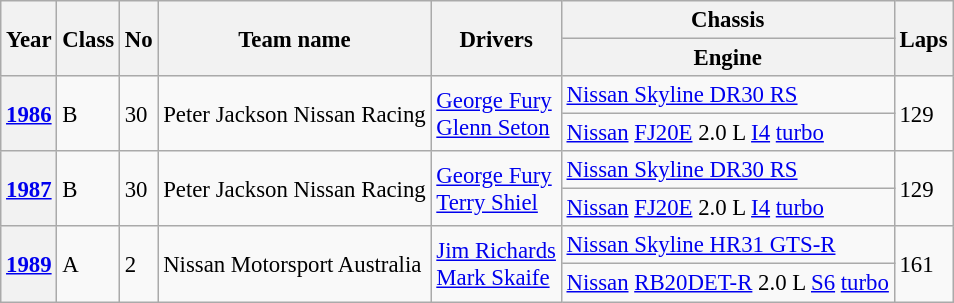<table class="wikitable" style="font-size: 95%;">
<tr>
<th rowspan=2>Year</th>
<th rowspan=2>Class</th>
<th rowspan=2>No</th>
<th rowspan=2>Team name</th>
<th rowspan=2>Drivers</th>
<th>Chassis</th>
<th rowspan=2>Laps</th>
</tr>
<tr>
<th>Engine</th>
</tr>
<tr>
<th rowspan=2><a href='#'>1986</a></th>
<td rowspan=2>B</td>
<td rowspan=2>30</td>
<td rowspan=2>Peter Jackson Nissan Racing</td>
<td rowspan=2> <a href='#'>George Fury</a><br> <a href='#'>Glenn Seton</a></td>
<td><a href='#'>Nissan Skyline DR30 RS</a></td>
<td rowspan=2>129</td>
</tr>
<tr>
<td><a href='#'>Nissan</a> <a href='#'>FJ20E</a> 2.0 L <a href='#'>I4</a> <a href='#'>turbo</a></td>
</tr>
<tr>
<th rowspan=2><a href='#'>1987</a></th>
<td rowspan=2>B</td>
<td rowspan=2>30</td>
<td rowspan=2>Peter Jackson Nissan Racing</td>
<td rowspan=2> <a href='#'>George Fury</a><br> <a href='#'>Terry Shiel</a></td>
<td><a href='#'>Nissan Skyline DR30 RS</a></td>
<td rowspan=2>129</td>
</tr>
<tr>
<td><a href='#'>Nissan</a> <a href='#'>FJ20E</a> 2.0 L <a href='#'>I4</a> <a href='#'>turbo</a></td>
</tr>
<tr>
<th rowspan=2><a href='#'>1989</a></th>
<td rowspan=2>A</td>
<td rowspan=2>2</td>
<td rowspan=2>Nissan Motorsport Australia</td>
<td rowspan=2> <a href='#'>Jim Richards</a><br> <a href='#'>Mark Skaife</a></td>
<td><a href='#'>Nissan Skyline HR31 GTS-R</a></td>
<td rowspan=2>161</td>
</tr>
<tr>
<td><a href='#'>Nissan</a> <a href='#'>RB20DET-R</a> 2.0 L <a href='#'>S6</a> <a href='#'>turbo</a></td>
</tr>
</table>
